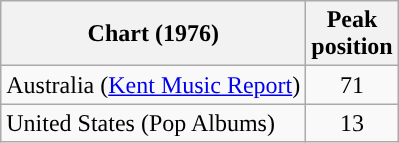<table class="wikitable">
<tr>
<th scope="col">Chart (1976)</th>
<th>Peak<br>position</th>
</tr>
<tr>
<td>Australia (<a href='#'>Kent Music Report</a>)</td>
<td style="text-align:center;">71</td>
</tr>
<tr>
<td>United States (Pop Albums)</td>
<td style="text-align:center;">13</td>
</tr>
</table>
